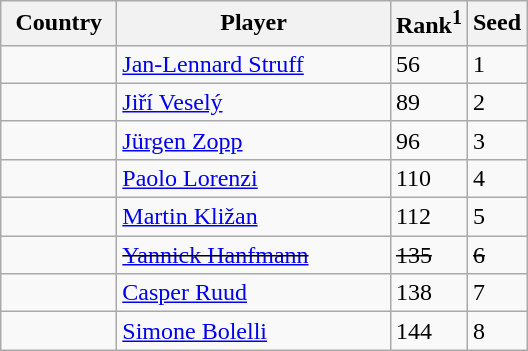<table class="sortable wikitable">
<tr>
<th width="70">Country</th>
<th width="175">Player</th>
<th>Rank<sup>1</sup></th>
<th>Seed</th>
</tr>
<tr>
<td></td>
<td><a href='#'>Jan-Lennard Struff</a></td>
<td>56</td>
<td>1</td>
</tr>
<tr>
<td></td>
<td><a href='#'>Jiří Veselý</a></td>
<td>89</td>
<td>2</td>
</tr>
<tr>
<td></td>
<td><a href='#'>Jürgen Zopp</a></td>
<td>96</td>
<td>3</td>
</tr>
<tr>
<td></td>
<td><a href='#'>Paolo Lorenzi</a></td>
<td>110</td>
<td>4</td>
</tr>
<tr>
<td></td>
<td><a href='#'>Martin Kližan</a></td>
<td>112</td>
<td>5</td>
</tr>
<tr>
<td><s></s></td>
<td><s><a href='#'>Yannick Hanfmann</a></s></td>
<td><s>135</s></td>
<td><s>6</s></td>
</tr>
<tr>
<td></td>
<td><a href='#'>Casper Ruud</a></td>
<td>138</td>
<td>7</td>
</tr>
<tr>
<td></td>
<td><a href='#'>Simone Bolelli</a></td>
<td>144</td>
<td>8</td>
</tr>
</table>
